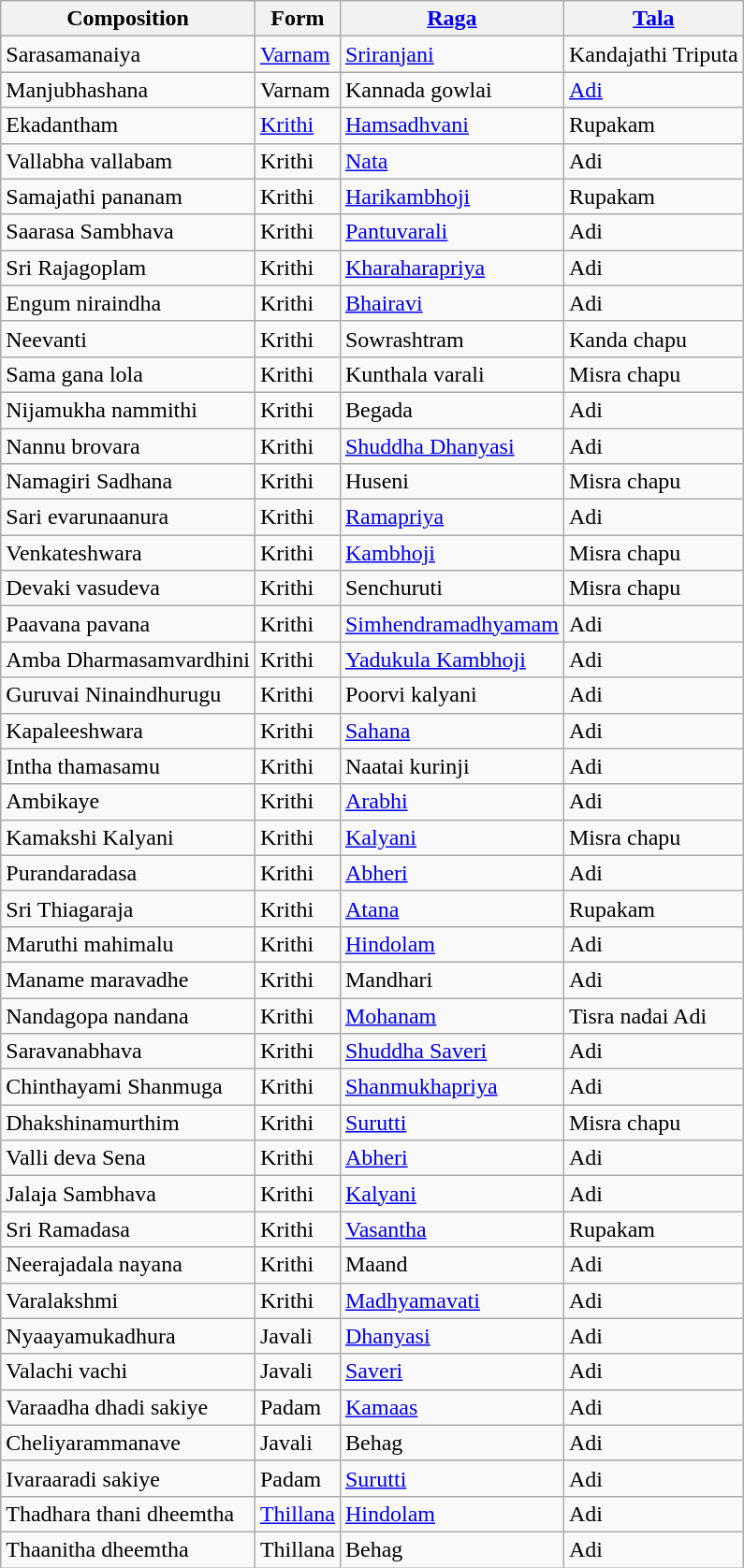<table class="wikitable">
<tr>
<th>Composition</th>
<th>Form</th>
<th><a href='#'>Raga</a></th>
<th><a href='#'>Tala</a></th>
</tr>
<tr>
<td>Sarasamanaiya</td>
<td><a href='#'>Varnam</a></td>
<td><a href='#'>Sriranjani</a></td>
<td>Kandajathi Triputa</td>
</tr>
<tr>
<td>Manjubhashana</td>
<td>Varnam</td>
<td>Kannada gowlai</td>
<td><a href='#'>Adi</a></td>
</tr>
<tr>
<td>Ekadantham</td>
<td><a href='#'>Krithi</a></td>
<td><a href='#'>Hamsadhvani</a></td>
<td>Rupakam</td>
</tr>
<tr>
<td>Vallabha vallabam</td>
<td>Krithi</td>
<td><a href='#'>Nata</a></td>
<td>Adi</td>
</tr>
<tr>
<td>Samajathi pananam</td>
<td>Krithi</td>
<td><a href='#'>Harikambhoji</a></td>
<td>Rupakam</td>
</tr>
<tr>
<td>Saarasa Sambhava</td>
<td>Krithi</td>
<td><a href='#'>Pantuvarali</a></td>
<td>Adi</td>
</tr>
<tr>
<td>Sri Rajagoplam</td>
<td>Krithi</td>
<td><a href='#'>Kharaharapriya</a></td>
<td>Adi</td>
</tr>
<tr>
<td>Engum niraindha</td>
<td>Krithi</td>
<td><a href='#'>Bhairavi</a></td>
<td>Adi</td>
</tr>
<tr>
<td>Neevanti</td>
<td>Krithi</td>
<td>Sowrashtram</td>
<td>Kanda chapu</td>
</tr>
<tr>
<td>Sama gana lola</td>
<td>Krithi</td>
<td>Kunthala varali</td>
<td>Misra chapu</td>
</tr>
<tr>
<td>Nijamukha nammithi</td>
<td>Krithi</td>
<td>Begada</td>
<td>Adi</td>
</tr>
<tr>
<td>Nannu brovara</td>
<td>Krithi</td>
<td><a href='#'>Shuddha Dhanyasi</a></td>
<td>Adi</td>
</tr>
<tr>
<td>Namagiri Sadhana</td>
<td>Krithi</td>
<td>Huseni</td>
<td>Misra chapu</td>
</tr>
<tr>
<td>Sari evarunaanura</td>
<td>Krithi</td>
<td><a href='#'>Ramapriya</a></td>
<td>Adi</td>
</tr>
<tr>
<td>Venkateshwara</td>
<td>Krithi</td>
<td><a href='#'>Kambhoji</a></td>
<td>Misra chapu</td>
</tr>
<tr>
<td>Devaki vasudeva</td>
<td>Krithi</td>
<td>Senchuruti</td>
<td>Misra chapu</td>
</tr>
<tr>
<td>Paavana pavana</td>
<td>Krithi</td>
<td><a href='#'>Simhendramadhyamam</a></td>
<td>Adi</td>
</tr>
<tr>
<td>Amba Dharmasamvardhini</td>
<td>Krithi</td>
<td><a href='#'>Yadukula Kambhoji</a></td>
<td>Adi</td>
</tr>
<tr>
<td>Guruvai Ninaindhurugu</td>
<td>Krithi</td>
<td>Poorvi kalyani</td>
<td>Adi</td>
</tr>
<tr>
<td>Kapaleeshwara</td>
<td>Krithi</td>
<td><a href='#'>Sahana</a></td>
<td>Adi</td>
</tr>
<tr>
<td>Intha thamasamu</td>
<td>Krithi</td>
<td>Naatai kurinji</td>
<td>Adi</td>
</tr>
<tr>
<td>Ambikaye</td>
<td>Krithi</td>
<td><a href='#'>Arabhi</a></td>
<td>Adi</td>
</tr>
<tr>
<td>Kamakshi Kalyani</td>
<td>Krithi</td>
<td><a href='#'>Kalyani</a></td>
<td>Misra chapu</td>
</tr>
<tr>
<td>Purandaradasa</td>
<td>Krithi</td>
<td><a href='#'>Abheri</a></td>
<td>Adi</td>
</tr>
<tr>
<td>Sri Thiagaraja</td>
<td>Krithi</td>
<td><a href='#'>Atana</a></td>
<td>Rupakam</td>
</tr>
<tr>
<td>Maruthi mahimalu</td>
<td>Krithi</td>
<td><a href='#'>Hindolam</a></td>
<td>Adi</td>
</tr>
<tr>
<td>Maname maravadhe</td>
<td>Krithi</td>
<td>Mandhari</td>
<td>Adi</td>
</tr>
<tr>
<td>Nandagopa nandana</td>
<td>Krithi</td>
<td><a href='#'>Mohanam</a></td>
<td>Tisra nadai Adi</td>
</tr>
<tr>
<td>Saravanabhava</td>
<td>Krithi</td>
<td><a href='#'>Shuddha Saveri</a></td>
<td>Adi</td>
</tr>
<tr>
<td>Chinthayami Shanmuga</td>
<td>Krithi</td>
<td><a href='#'>Shanmukhapriya</a></td>
<td>Adi</td>
</tr>
<tr>
<td>Dhakshinamurthim</td>
<td>Krithi</td>
<td><a href='#'>Surutti</a></td>
<td>Misra chapu</td>
</tr>
<tr>
<td>Valli deva Sena</td>
<td>Krithi</td>
<td><a href='#'>Abheri</a></td>
<td>Adi</td>
</tr>
<tr>
<td>Jalaja Sambhava</td>
<td>Krithi</td>
<td><a href='#'>Kalyani</a></td>
<td>Adi</td>
</tr>
<tr>
<td>Sri Ramadasa</td>
<td>Krithi</td>
<td><a href='#'>Vasantha</a></td>
<td>Rupakam</td>
</tr>
<tr>
<td>Neerajadala nayana</td>
<td>Krithi</td>
<td>Maand</td>
<td>Adi</td>
</tr>
<tr>
<td>Varalakshmi</td>
<td>Krithi</td>
<td><a href='#'>Madhyamavati</a></td>
<td>Adi</td>
</tr>
<tr>
<td>Nyaayamukadhura</td>
<td>Javali</td>
<td><a href='#'>Dhanyasi</a></td>
<td>Adi</td>
</tr>
<tr>
<td>Valachi vachi</td>
<td>Javali</td>
<td><a href='#'>Saveri</a></td>
<td>Adi</td>
</tr>
<tr>
<td>Varaadha dhadi sakiye</td>
<td>Padam</td>
<td><a href='#'>Kamaas</a></td>
<td>Adi</td>
</tr>
<tr>
<td>Cheliyarammanave</td>
<td>Javali</td>
<td>Behag</td>
<td>Adi</td>
</tr>
<tr>
<td>Ivaraaradi sakiye</td>
<td>Padam</td>
<td><a href='#'>Surutti</a></td>
<td>Adi</td>
</tr>
<tr>
<td>Thadhara thani dheemtha</td>
<td><a href='#'>Thillana</a></td>
<td><a href='#'>Hindolam</a></td>
<td>Adi</td>
</tr>
<tr>
<td>Thaanitha dheemtha</td>
<td>Thillana</td>
<td>Behag</td>
<td>Adi</td>
</tr>
</table>
